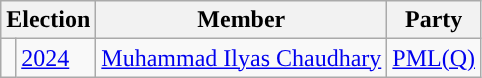<table class="wikitable">
<tr>
<th colspan="2">Election</th>
<th>Member</th>
<th>Party</th>
</tr>
<tr>
<td style="background-color: "></td>
<td><a href='#'>2024</a></td>
<td><a href='#'>Muhammad Ilyas Chaudhary</a></td>
<td><a href='#'>PML(Q)</a></td>
</tr>
</table>
